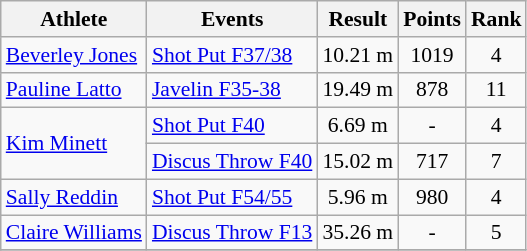<table class=wikitable style="font-size:90%">
<tr>
<th>Athlete</th>
<th>Events</th>
<th>Result</th>
<th>Points</th>
<th>Rank</th>
</tr>
<tr>
<td><a href='#'>Beverley Jones</a></td>
<td><a href='#'>Shot Put F37/38</a></td>
<td align="center">10.21 m</td>
<td align="center">1019</td>
<td align="center">4</td>
</tr>
<tr>
<td><a href='#'>Pauline Latto</a></td>
<td><a href='#'>Javelin F35-38</a></td>
<td align="center">19.49 m</td>
<td align="center">878</td>
<td align="center">11</td>
</tr>
<tr>
<td rowspan="2"><a href='#'>Kim Minett</a></td>
<td><a href='#'>Shot Put F40</a></td>
<td align="center">6.69 m</td>
<td align="center">-</td>
<td align="center">4</td>
</tr>
<tr>
<td><a href='#'>Discus Throw F40</a></td>
<td align="center">15.02 m</td>
<td align="center">717</td>
<td align="center">7</td>
</tr>
<tr>
<td><a href='#'>Sally Reddin</a></td>
<td><a href='#'>Shot Put F54/55</a></td>
<td align="center">5.96 m</td>
<td align="center">980</td>
<td align="center">4</td>
</tr>
<tr>
<td><a href='#'>Claire Williams</a></td>
<td><a href='#'>Discus Throw F13</a></td>
<td align="center">35.26 m</td>
<td align="center">-</td>
<td align="center">5</td>
</tr>
<tr>
</tr>
</table>
